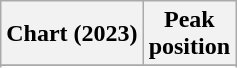<table class="wikitable sortable plainrowheaders" style="text-align:center;">
<tr>
<th scope="col">Chart (2023)</th>
<th scope="col">Peak<br>position</th>
</tr>
<tr>
</tr>
<tr>
</tr>
<tr>
</tr>
</table>
